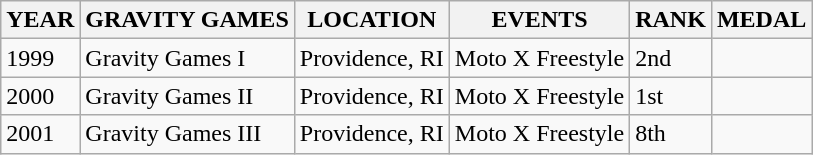<table class="wikitable">
<tr>
<th>YEAR</th>
<th>GRAVITY GAMES</th>
<th>LOCATION</th>
<th>EVENTS</th>
<th>RANK</th>
<th>MEDAL</th>
</tr>
<tr>
<td>1999</td>
<td>Gravity Games I</td>
<td>Providence, RI</td>
<td>Moto X Freestyle</td>
<td>2nd</td>
<td></td>
</tr>
<tr>
<td>2000</td>
<td>Gravity Games II</td>
<td>Providence, RI</td>
<td>Moto X Freestyle</td>
<td>1st</td>
<td></td>
</tr>
<tr>
<td>2001</td>
<td>Gravity Games III</td>
<td>Providence, RI</td>
<td>Moto X Freestyle</td>
<td>8th</td>
<td></td>
</tr>
</table>
